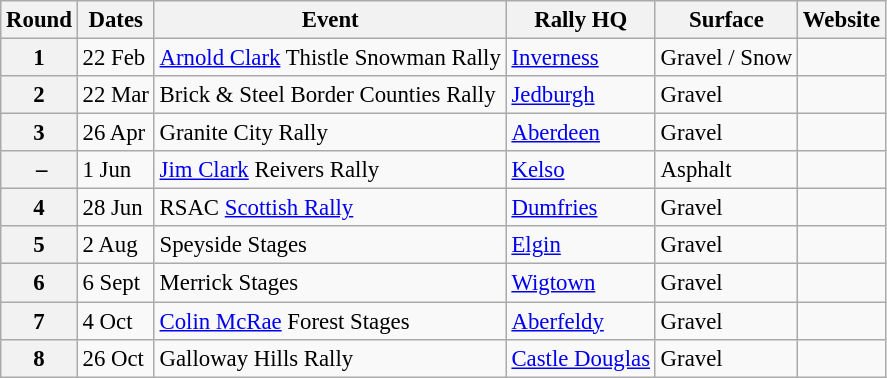<table class="wikitable" style="font-size: 95%;">
<tr>
<th>Round</th>
<th>Dates</th>
<th>Event</th>
<th>Rally HQ</th>
<th>Surface</th>
<th>Website</th>
</tr>
<tr>
<th>1</th>
<td>22 Feb</td>
<td><a href='#'>Arnold Clark</a> Thistle Snowman Rally</td>
<td><a href='#'>Inverness</a></td>
<td>Gravel / Snow</td>
<td></td>
</tr>
<tr>
<th>2</th>
<td>22 Mar</td>
<td>Brick & Steel Border Counties Rally</td>
<td><a href='#'>Jedburgh</a></td>
<td>Gravel</td>
<td></td>
</tr>
<tr>
<th>3</th>
<td>26 Apr</td>
<td>Granite City Rally</td>
<td><a href='#'>Aberdeen</a></td>
<td>Gravel</td>
<td></td>
</tr>
<tr>
<th> –</th>
<td>1 Jun</td>
<td><a href='#'>Jim Clark</a> Reivers Rally</td>
<td><a href='#'>Kelso</a></td>
<td>Asphalt</td>
<td></td>
</tr>
<tr>
<th>4</th>
<td>28 Jun</td>
<td>RSAC <a href='#'>Scottish Rally</a></td>
<td><a href='#'>Dumfries</a></td>
<td>Gravel</td>
<td></td>
</tr>
<tr>
<th>5</th>
<td>2 Aug</td>
<td>Speyside Stages</td>
<td><a href='#'>Elgin</a></td>
<td>Gravel</td>
<td></td>
</tr>
<tr>
<th>6</th>
<td>6 Sept</td>
<td>Merrick Stages</td>
<td><a href='#'>Wigtown</a></td>
<td>Gravel</td>
<td></td>
</tr>
<tr>
<th>7</th>
<td>4 Oct</td>
<td><a href='#'>Colin McRae</a> Forest Stages</td>
<td><a href='#'>Aberfeldy</a></td>
<td>Gravel</td>
<td></td>
</tr>
<tr>
<th>8</th>
<td>26 Oct</td>
<td>Galloway Hills Rally</td>
<td><a href='#'>Castle Douglas</a></td>
<td>Gravel</td>
<td></td>
</tr>
</table>
